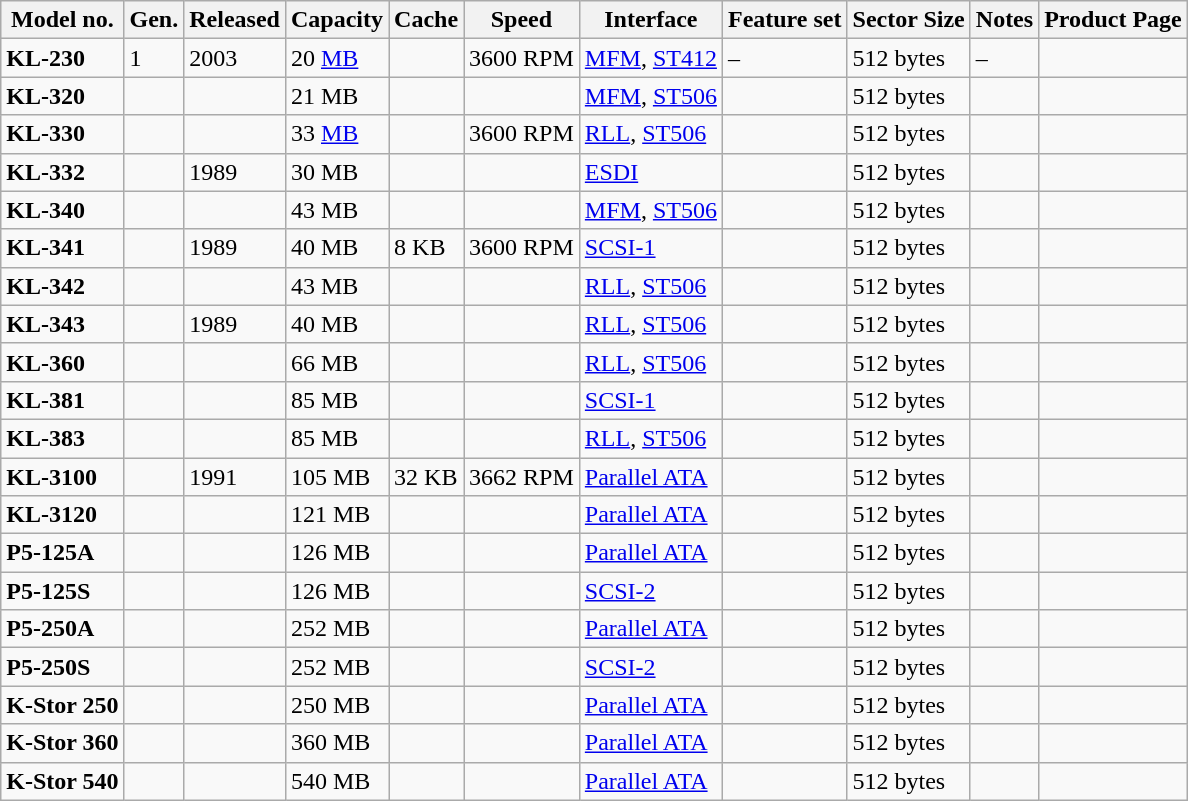<table class="wikitable sortable" style="margin: 1em auto 1em auto">
<tr>
<th>Model no.</th>
<th>Gen.</th>
<th>Released</th>
<th>Capacity</th>
<th>Cache</th>
<th>Speed</th>
<th>Interface</th>
<th>Feature set</th>
<th>Sector Size</th>
<th>Notes</th>
<th>Product Page</th>
</tr>
<tr>
<td><strong>KL-230</strong></td>
<td>1</td>
<td>2003</td>
<td>20 <a href='#'>MB</a></td>
<td></td>
<td>3600 RPM</td>
<td><a href='#'>MFM</a>, <a href='#'>ST412</a></td>
<td>–</td>
<td>512 bytes</td>
<td>–</td>
<td></td>
</tr>
<tr>
<td><strong>KL-320</strong></td>
<td></td>
<td></td>
<td>21 MB</td>
<td></td>
<td></td>
<td><a href='#'>MFM</a>, <a href='#'>ST506</a></td>
<td></td>
<td>512 bytes</td>
<td></td>
<td></td>
</tr>
<tr>
<td><strong>KL-330</strong></td>
<td></td>
<td></td>
<td>33 <a href='#'>MB</a></td>
<td></td>
<td>3600 RPM</td>
<td><a href='#'>RLL</a>, <a href='#'>ST506</a></td>
<td></td>
<td>512 bytes</td>
<td></td>
<td></td>
</tr>
<tr>
<td><strong>KL-332</strong></td>
<td></td>
<td>1989</td>
<td>30 MB</td>
<td></td>
<td></td>
<td><a href='#'>ESDI</a></td>
<td></td>
<td>512 bytes</td>
<td></td>
<td></td>
</tr>
<tr>
<td><strong>KL-340</strong></td>
<td></td>
<td></td>
<td>43 MB</td>
<td></td>
<td></td>
<td><a href='#'>MFM</a>, <a href='#'>ST506</a></td>
<td></td>
<td>512 bytes</td>
<td></td>
<td></td>
</tr>
<tr>
<td><strong>KL-341</strong></td>
<td></td>
<td>1989</td>
<td>40 MB</td>
<td>8 KB</td>
<td>3600 RPM</td>
<td><a href='#'>SCSI-1</a></td>
<td></td>
<td>512 bytes</td>
<td></td>
<td></td>
</tr>
<tr>
<td><strong>KL-342</strong></td>
<td></td>
<td></td>
<td>43 MB</td>
<td></td>
<td></td>
<td><a href='#'>RLL</a>, <a href='#'>ST506</a></td>
<td></td>
<td>512 bytes</td>
<td></td>
<td></td>
</tr>
<tr>
<td><strong>KL-343</strong></td>
<td></td>
<td>1989</td>
<td>40 MB</td>
<td></td>
<td></td>
<td><a href='#'>RLL</a>, <a href='#'>ST506</a></td>
<td></td>
<td>512 bytes</td>
<td></td>
<td></td>
</tr>
<tr>
<td><strong>KL-360</strong></td>
<td></td>
<td></td>
<td>66 MB</td>
<td></td>
<td></td>
<td><a href='#'>RLL</a>, <a href='#'>ST506</a></td>
<td></td>
<td>512 bytes</td>
<td></td>
<td></td>
</tr>
<tr>
<td><strong>KL-381</strong></td>
<td></td>
<td></td>
<td>85 MB</td>
<td></td>
<td></td>
<td><a href='#'>SCSI-1</a></td>
<td></td>
<td>512 bytes</td>
<td></td>
<td></td>
</tr>
<tr>
<td><strong>KL-383</strong></td>
<td></td>
<td></td>
<td>85 MB</td>
<td></td>
<td></td>
<td><a href='#'>RLL</a>, <a href='#'>ST506</a></td>
<td></td>
<td>512 bytes</td>
<td></td>
<td></td>
</tr>
<tr>
<td><strong>KL-3100</strong></td>
<td></td>
<td>1991</td>
<td>105 MB</td>
<td>32 KB</td>
<td>3662 RPM</td>
<td><a href='#'>Parallel ATA</a></td>
<td></td>
<td>512 bytes</td>
<td></td>
<td></td>
</tr>
<tr>
<td><strong>KL-3120</strong></td>
<td></td>
<td></td>
<td>121 MB</td>
<td></td>
<td></td>
<td><a href='#'>Parallel ATA</a></td>
<td></td>
<td>512 bytes</td>
<td></td>
<td></td>
</tr>
<tr>
<td><strong>P5-125A</strong></td>
<td></td>
<td></td>
<td>126 MB</td>
<td></td>
<td></td>
<td><a href='#'>Parallel ATA</a></td>
<td></td>
<td>512 bytes</td>
<td></td>
<td></td>
</tr>
<tr>
<td><strong>P5-125S</strong></td>
<td></td>
<td></td>
<td>126 MB</td>
<td></td>
<td></td>
<td><a href='#'>SCSI-2</a></td>
<td></td>
<td>512 bytes</td>
<td></td>
<td></td>
</tr>
<tr>
<td><strong>P5-250A</strong></td>
<td></td>
<td></td>
<td>252 MB</td>
<td></td>
<td></td>
<td><a href='#'>Parallel ATA</a></td>
<td></td>
<td>512 bytes</td>
<td></td>
<td></td>
</tr>
<tr>
<td><strong>P5-250S</strong></td>
<td></td>
<td></td>
<td>252 MB</td>
<td></td>
<td></td>
<td><a href='#'>SCSI-2</a></td>
<td></td>
<td>512 bytes</td>
<td></td>
<td></td>
</tr>
<tr>
<td><strong>K-Stor 250</strong></td>
<td></td>
<td></td>
<td>250 MB</td>
<td></td>
<td></td>
<td><a href='#'>Parallel ATA</a></td>
<td></td>
<td>512 bytes</td>
<td></td>
<td></td>
</tr>
<tr>
<td><strong>K-Stor 360</strong></td>
<td></td>
<td></td>
<td>360 MB</td>
<td></td>
<td></td>
<td><a href='#'>Parallel ATA</a></td>
<td></td>
<td>512 bytes</td>
<td></td>
<td></td>
</tr>
<tr>
<td><strong>K-Stor 540</strong></td>
<td></td>
<td></td>
<td>540 MB</td>
<td></td>
<td></td>
<td><a href='#'>Parallel ATA</a></td>
<td></td>
<td>512 bytes</td>
<td></td>
<td></td>
</tr>
</table>
